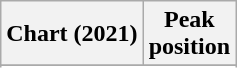<table class="wikitable sortable plainrowheaders" style="text-align:center">
<tr>
<th scope="col">Chart (2021)</th>
<th scope="col">Peak<br>position</th>
</tr>
<tr>
</tr>
<tr>
</tr>
<tr>
</tr>
<tr>
</tr>
<tr>
</tr>
<tr>
</tr>
<tr>
</tr>
<tr>
</tr>
<tr>
</tr>
<tr>
</tr>
<tr>
</tr>
<tr>
</tr>
</table>
